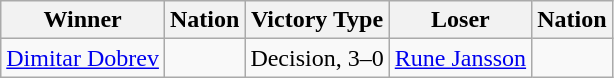<table class="wikitable sortable" style="text-align:left;">
<tr>
<th>Winner</th>
<th>Nation</th>
<th>Victory Type</th>
<th>Loser</th>
<th>Nation</th>
</tr>
<tr>
<td><a href='#'>Dimitar Dobrev</a></td>
<td></td>
<td>Decision, 3–0</td>
<td><a href='#'>Rune Jansson</a></td>
<td></td>
</tr>
</table>
